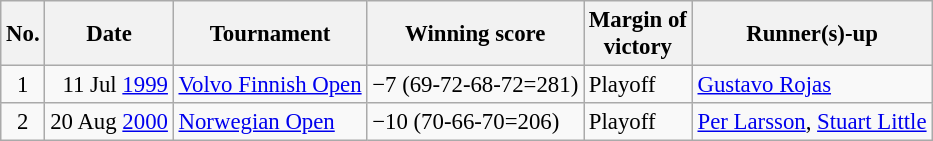<table class="wikitable" style="font-size:95%;">
<tr>
<th>No.</th>
<th>Date</th>
<th>Tournament</th>
<th>Winning score</th>
<th>Margin of<br>victory</th>
<th>Runner(s)-up</th>
</tr>
<tr>
<td align=center>1</td>
<td align=right>11 Jul <a href='#'>1999</a></td>
<td><a href='#'>Volvo Finnish Open</a></td>
<td>−7 (69-72-68-72=281)</td>
<td>Playoff</td>
<td> <a href='#'>Gustavo Rojas</a></td>
</tr>
<tr>
<td align=center>2</td>
<td align=right>20 Aug <a href='#'>2000</a></td>
<td><a href='#'>Norwegian Open</a></td>
<td>−10 (70-66-70=206)</td>
<td>Playoff</td>
<td> <a href='#'>Per Larsson</a>,  <a href='#'>Stuart Little</a></td>
</tr>
</table>
